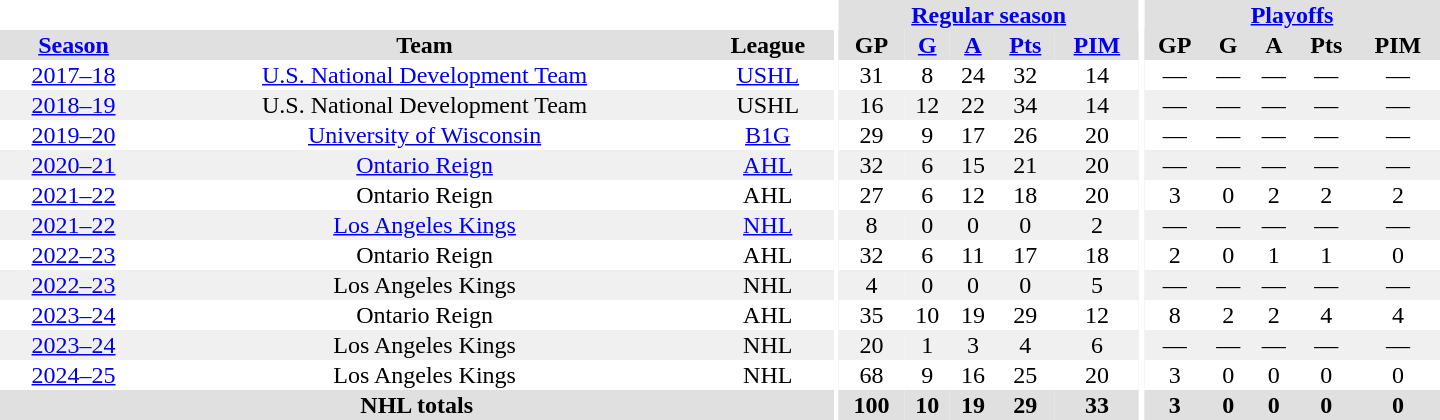<table border="0" cellpadding="1" cellspacing="0" style="text-align:center; width:60em;">
<tr bgcolor="#e0e0e0">
<th colspan="3" bgcolor="#ffffff"></th>
<th rowspan="99" bgcolor="#ffffff"></th>
<th colspan="5"><a href='#'>Regular season</a></th>
<th rowspan="99" bgcolor="#ffffff"></th>
<th colspan="5"><a href='#'>Playoffs</a></th>
</tr>
<tr bgcolor="#e0e0e0">
<th><a href='#'>Season</a></th>
<th>Team</th>
<th>League</th>
<th>GP</th>
<th><a href='#'>G</a></th>
<th><a href='#'>A</a></th>
<th><a href='#'>Pts</a></th>
<th><a href='#'>PIM</a></th>
<th>GP</th>
<th>G</th>
<th>A</th>
<th>Pts</th>
<th>PIM</th>
</tr>
<tr>
<td><a href='#'>2017–18</a></td>
<td><a href='#'>U.S. National Development Team</a></td>
<td><a href='#'>USHL</a></td>
<td>31</td>
<td>8</td>
<td>24</td>
<td>32</td>
<td>14</td>
<td>—</td>
<td>—</td>
<td>—</td>
<td>—</td>
<td>—</td>
</tr>
<tr bgcolor="#f0f0f0">
<td><a href='#'>2018–19</a></td>
<td>U.S. National Development Team</td>
<td>USHL</td>
<td>16</td>
<td>12</td>
<td>22</td>
<td>34</td>
<td>14</td>
<td>—</td>
<td>—</td>
<td>—</td>
<td>—</td>
<td>—</td>
</tr>
<tr>
<td><a href='#'>2019–20</a></td>
<td><a href='#'>University of Wisconsin</a></td>
<td><a href='#'>B1G</a></td>
<td>29</td>
<td>9</td>
<td>17</td>
<td>26</td>
<td>20</td>
<td>—</td>
<td>—</td>
<td>—</td>
<td>—</td>
<td>—</td>
</tr>
<tr bgcolor="#f0f0f0">
<td><a href='#'>2020–21</a></td>
<td><a href='#'>Ontario Reign</a></td>
<td><a href='#'>AHL</a></td>
<td>32</td>
<td>6</td>
<td>15</td>
<td>21</td>
<td>20</td>
<td>—</td>
<td>—</td>
<td>—</td>
<td>—</td>
<td>—</td>
</tr>
<tr>
<td><a href='#'>2021–22</a></td>
<td>Ontario Reign</td>
<td>AHL</td>
<td>27</td>
<td>6</td>
<td>12</td>
<td>18</td>
<td>20</td>
<td>3</td>
<td>0</td>
<td>2</td>
<td>2</td>
<td>2</td>
</tr>
<tr bgcolor="#f0f0f0">
<td><a href='#'>2021–22</a></td>
<td><a href='#'>Los Angeles Kings</a></td>
<td><a href='#'>NHL</a></td>
<td>8</td>
<td>0</td>
<td>0</td>
<td>0</td>
<td>2</td>
<td>—</td>
<td>—</td>
<td>—</td>
<td>—</td>
<td>—</td>
</tr>
<tr>
<td><a href='#'>2022–23</a></td>
<td>Ontario Reign</td>
<td>AHL</td>
<td>32</td>
<td>6</td>
<td>11</td>
<td>17</td>
<td>18</td>
<td>2</td>
<td>0</td>
<td>1</td>
<td>1</td>
<td>0</td>
</tr>
<tr bgcolor="#f0f0f0">
<td><a href='#'>2022–23</a></td>
<td>Los Angeles Kings</td>
<td>NHL</td>
<td>4</td>
<td>0</td>
<td>0</td>
<td>0</td>
<td>5</td>
<td>—</td>
<td>—</td>
<td>—</td>
<td>—</td>
<td>—</td>
</tr>
<tr>
<td><a href='#'>2023–24</a></td>
<td>Ontario Reign</td>
<td>AHL</td>
<td>35</td>
<td>10</td>
<td>19</td>
<td>29</td>
<td>12</td>
<td>8</td>
<td>2</td>
<td>2</td>
<td>4</td>
<td>4</td>
</tr>
<tr bgcolor="f0f0f0">
<td><a href='#'>2023–24</a></td>
<td>Los Angeles Kings</td>
<td>NHL</td>
<td>20</td>
<td>1</td>
<td>3</td>
<td>4</td>
<td>6</td>
<td>—</td>
<td>—</td>
<td>—</td>
<td>—</td>
<td>—</td>
</tr>
<tr>
<td><a href='#'>2024–25</a></td>
<td>Los Angeles Kings</td>
<td>NHL</td>
<td>68</td>
<td>9</td>
<td>16</td>
<td>25</td>
<td>20</td>
<td>3</td>
<td>0</td>
<td>0</td>
<td>0</td>
<td>0</td>
</tr>
<tr bgcolor="#e0e0e0">
<th colspan="3">NHL totals</th>
<th>100</th>
<th>10</th>
<th>19</th>
<th>29</th>
<th>33</th>
<th>3</th>
<th>0</th>
<th>0</th>
<th>0</th>
<th>0</th>
</tr>
</table>
